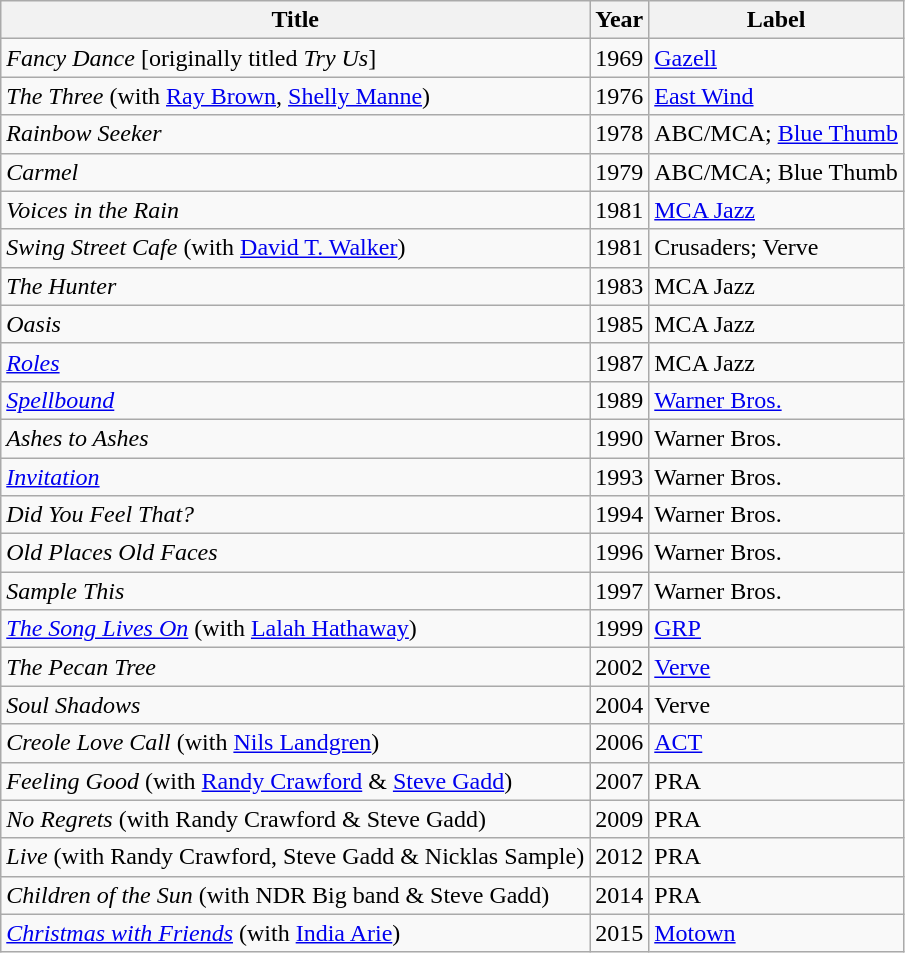<table class="wikitable">
<tr>
<th align=left>Title</th>
<th>Year</th>
<th>Label</th>
</tr>
<tr align=center>
<td align=left><em>Fancy Dance</em> [originally titled <em>Try Us</em>]</td>
<td>1969</td>
<td align=left><a href='#'>Gazell</a></td>
</tr>
<tr align=center>
<td align=left><em>The Three</em> (with <a href='#'>Ray Brown</a>, <a href='#'>Shelly Manne</a>)</td>
<td>1976</td>
<td align=left><a href='#'>East Wind</a></td>
</tr>
<tr align=center ||>
<td align=left><em>Rainbow Seeker</em></td>
<td>1978</td>
<td align=left>ABC/MCA; <a href='#'>Blue Thumb</a></td>
</tr>
<tr align=center ||>
<td align=left><em>Carmel</em></td>
<td>1979</td>
<td align=left>ABC/MCA; Blue Thumb</td>
</tr>
<tr align=center ||>
<td align=left><em>Voices in the Rain</em></td>
<td>1981</td>
<td align=left><a href='#'>MCA Jazz</a></td>
</tr>
<tr align=center ||>
<td align=left><em>Swing Street Cafe</em> (with <a href='#'>David T. Walker</a>)</td>
<td>1981</td>
<td align=left>Crusaders; Verve</td>
</tr>
<tr align=center ||>
<td align=left><em>The Hunter</em></td>
<td>1983</td>
<td align=left>MCA Jazz</td>
</tr>
<tr align=center ||>
<td align=left><em>Oasis</em></td>
<td>1985</td>
<td align=left>MCA Jazz</td>
</tr>
<tr align=center ||>
<td align=left><em><a href='#'>Roles</a></em></td>
<td>1987</td>
<td align=left>MCA Jazz</td>
</tr>
<tr align=center ||>
<td align=left><em><a href='#'>Spellbound</a></em></td>
<td>1989</td>
<td align=left><a href='#'>Warner Bros.</a></td>
</tr>
<tr align=center ||>
<td align=left><em>Ashes to Ashes</em></td>
<td>1990</td>
<td align=left>Warner Bros.</td>
</tr>
<tr align=center ||>
<td align=left><em><a href='#'>Invitation</a></em></td>
<td>1993</td>
<td align=left>Warner Bros.</td>
</tr>
<tr align=center ||>
<td align=left><em>Did You Feel That?</em></td>
<td>1994</td>
<td align=left>Warner Bros.</td>
</tr>
<tr align=center ||>
<td align=left><em>Old Places Old Faces</em></td>
<td>1996</td>
<td align=left>Warner Bros.</td>
</tr>
<tr align=center ||>
<td align=left><em>Sample This</em></td>
<td>1997</td>
<td align=left>Warner Bros.</td>
</tr>
<tr align=center ||>
<td align=left><em><a href='#'>The Song Lives On</a></em> (with <a href='#'>Lalah Hathaway</a>)</td>
<td>1999</td>
<td align=left><a href='#'>GRP</a></td>
</tr>
<tr align=center ||>
<td align=left><em>The Pecan Tree</em></td>
<td>2002</td>
<td align=left><a href='#'>Verve</a></td>
</tr>
<tr align=center ||>
<td align=left><em>Soul Shadows</em></td>
<td>2004</td>
<td align=left>Verve</td>
</tr>
<tr align=center ||>
<td align=left><em>Creole Love Call</em> (with <a href='#'>Nils Landgren</a>)</td>
<td>2006</td>
<td align=left><a href='#'>ACT</a></td>
</tr>
<tr align=center ||>
<td align=left><em>Feeling Good</em> (with <a href='#'>Randy Crawford</a> & <a href='#'>Steve Gadd</a>)</td>
<td>2007</td>
<td align=left>PRA</td>
</tr>
<tr align=center ||>
<td align=left><em>No Regrets</em> (with Randy Crawford & Steve Gadd)</td>
<td>2009</td>
<td align=left>PRA</td>
</tr>
<tr align=center ||>
<td align=left><em>Live</em> (with Randy Crawford, Steve Gadd & Nicklas Sample)</td>
<td>2012</td>
<td align=left>PRA</td>
</tr>
<tr align=center ||>
<td align=left><em>Children of the Sun</em> (with NDR Big band & Steve Gadd)</td>
<td>2014</td>
<td align=left>PRA</td>
</tr>
<tr align=center ||>
<td align=left><em><a href='#'>Christmas with Friends</a></em> (with <a href='#'>India Arie</a>)</td>
<td>2015</td>
<td align=left><a href='#'>Motown</a></td>
</tr>
</table>
